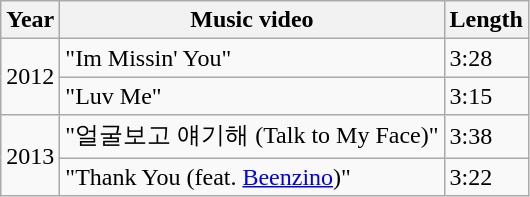<table class="wikitable">
<tr>
<th>Year</th>
<th>Music video</th>
<th>Length</th>
</tr>
<tr>
<td rowspan="2">2012</td>
<td>"Im Missin' You"</td>
<td>3:28</td>
</tr>
<tr>
<td>"Luv Me"</td>
<td>3:15</td>
</tr>
<tr>
<td rowspan="2">2013</td>
<td>"얼굴보고 얘기해 (Talk to My Face)"</td>
<td>3:38</td>
</tr>
<tr>
<td>"Thank You (feat. <a href='#'>Beenzino</a>)"</td>
<td>3:22</td>
</tr>
</table>
